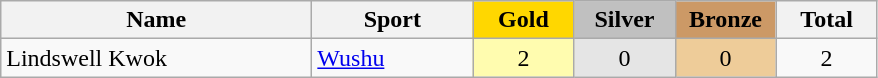<table class="wikitable" style="text-align:center;">
<tr>
<th width=200>Name</th>
<th width=100>Sport</th>
<td bgcolor=gold width=60><strong>Gold</strong></td>
<td bgcolor=silver width=60><strong>Silver</strong></td>
<td bgcolor=#cc9966 width=60><strong>Bronze</strong></td>
<th width=60>Total</th>
</tr>
<tr>
<td align=left>Lindswell Kwok</td>
<td align=left><a href='#'>Wushu</a></td>
<td bgcolor=#fffcaf>2</td>
<td bgcolor=#e5e5e5>0</td>
<td bgcolor=#eecc99>0</td>
<td>2</td>
</tr>
</table>
